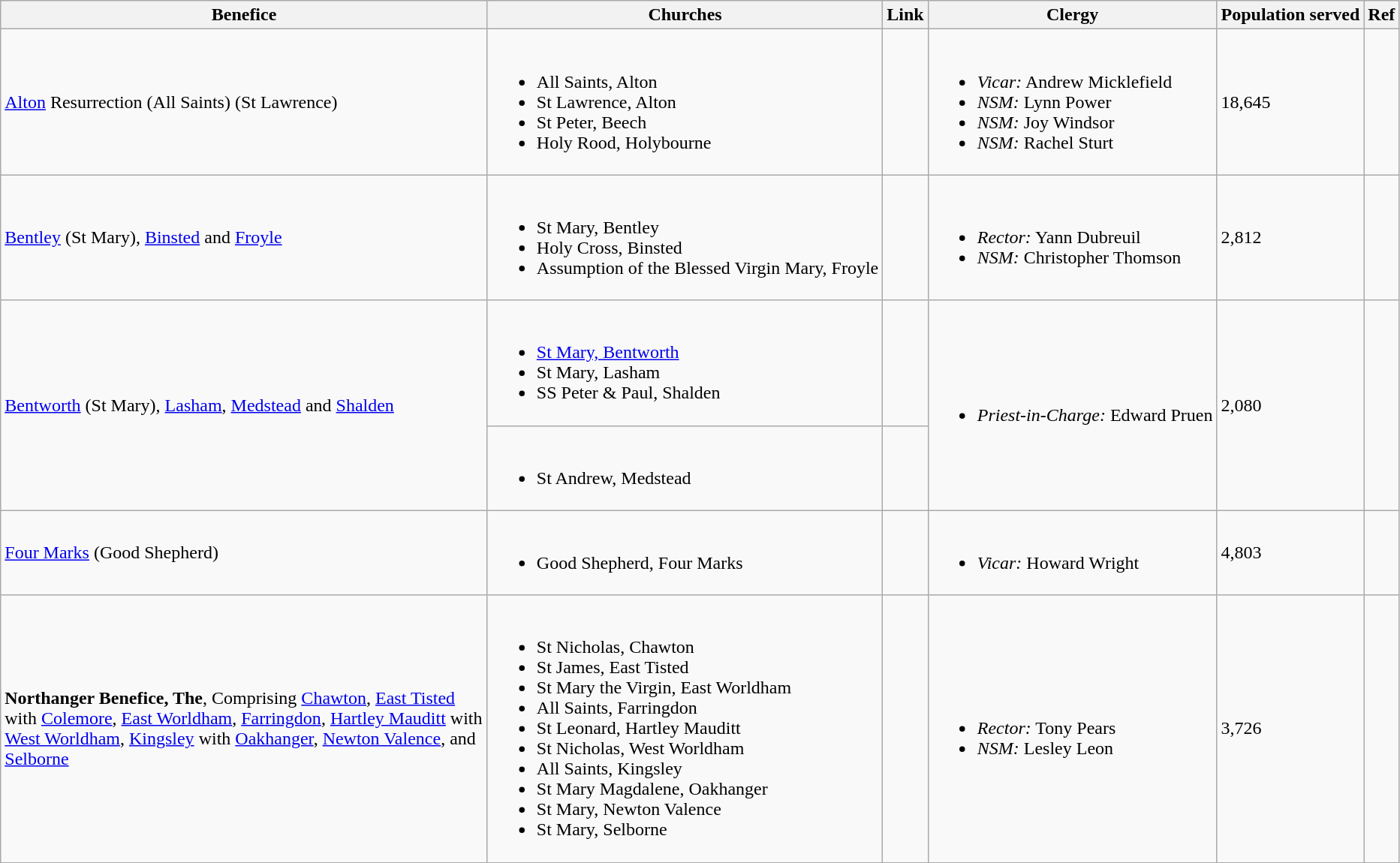<table class="wikitable">
<tr>
<th style="width:425px;">Benefice</th>
<th>Churches</th>
<th>Link</th>
<th>Clergy</th>
<th>Population served</th>
<th>Ref</th>
</tr>
<tr>
<td><a href='#'>Alton</a> Resurrection (All Saints) (St Lawrence)</td>
<td><br><ul><li>All Saints, Alton</li><li>St Lawrence, Alton</li><li>St Peter, Beech</li><li>Holy Rood, Holybourne</li></ul></td>
<td></td>
<td><br><ul><li><em>Vicar:</em> Andrew Micklefield</li><li><em>NSM:</em> Lynn Power</li><li><em>NSM:</em> Joy Windsor</li><li><em>NSM:</em> Rachel Sturt</li></ul></td>
<td>18,645</td>
<td></td>
</tr>
<tr>
<td><a href='#'>Bentley</a> (St Mary), <a href='#'>Binsted</a> and <a href='#'>Froyle</a></td>
<td><br><ul><li>St Mary, Bentley</li><li>Holy Cross, Binsted</li><li>Assumption of the Blessed Virgin Mary, Froyle</li></ul></td>
<td></td>
<td><br><ul><li><em>Rector:</em> Yann Dubreuil</li><li><em>NSM:</em> Christopher Thomson</li></ul></td>
<td>2,812</td>
<td></td>
</tr>
<tr>
<td rowspan="2"><a href='#'>Bentworth</a> (St Mary), <a href='#'>Lasham</a>, <a href='#'>Medstead</a> and <a href='#'>Shalden</a></td>
<td><br><ul><li><a href='#'>St Mary, Bentworth</a></li><li>St Mary, Lasham</li><li>SS Peter & Paul, Shalden</li></ul></td>
<td></td>
<td rowspan="2"><br><ul><li><em>Priest-in-Charge:</em> Edward Pruen</li></ul></td>
<td rowspan="2">2,080</td>
<td rowspan="2"></td>
</tr>
<tr>
<td><br><ul><li>St Andrew, Medstead</li></ul></td>
<td> </td>
</tr>
<tr>
<td><a href='#'>Four Marks</a> (Good Shepherd)</td>
<td><br><ul><li>Good Shepherd, Four Marks</li></ul></td>
<td></td>
<td><br><ul><li><em>Vicar:</em> Howard Wright</li></ul></td>
<td>4,803</td>
<td></td>
</tr>
<tr>
<td><strong>Northanger Benefice, The</strong>, Comprising <a href='#'>Chawton</a>, <a href='#'>East Tisted</a> with <a href='#'>Colemore</a>, <a href='#'>East Worldham</a>, <a href='#'>Farringdon</a>, <a href='#'>Hartley Mauditt</a> with <a href='#'>West Worldham</a>, <a href='#'>Kingsley</a> with <a href='#'>Oakhanger</a>, <a href='#'>Newton Valence</a>, and <a href='#'>Selborne</a></td>
<td><br><ul><li>St Nicholas, Chawton</li><li>St James, East Tisted</li><li>St Mary the Virgin, East Worldham</li><li>All Saints, Farringdon</li><li>St Leonard, Hartley Mauditt</li><li>St Nicholas, West Worldham</li><li>All Saints, Kingsley</li><li>St Mary Magdalene, Oakhanger</li><li>St Mary, Newton Valence</li><li>St Mary, Selborne</li></ul></td>
<td></td>
<td><br><ul><li><em>Rector:</em> Tony Pears</li><li><em>NSM:</em> Lesley Leon</li></ul></td>
<td>3,726</td>
<td></td>
</tr>
</table>
